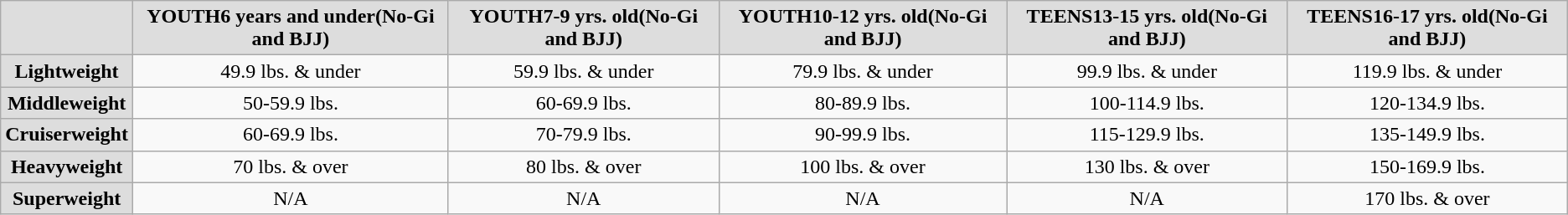<table class="wikitable">
<tr>
<td bgcolor="dddddd"></td>
<td bgcolor="dddddd" align="center"><strong>YOUTH6 years and under(No-Gi and BJJ)</strong></td>
<td bgcolor="dddddd" align="center"><strong>YOUTH7-9 yrs. old(No-Gi and BJJ)</strong></td>
<td bgcolor="dddddd" align="center"><strong>YOUTH10-12 yrs. old(No-Gi and BJJ)</strong></td>
<td bgcolor="dddddd" align="center"><strong>TEENS13-15 yrs. old(No-Gi and BJJ)</strong></td>
<td bgcolor="dddddd" align="center"><strong>TEENS16-17 yrs. old(No-Gi and BJJ)</strong></td>
</tr>
<tr>
<td bgcolor="dddddd" align="center"><strong>Lightweight</strong></td>
<td align="center">49.9 lbs. & under</td>
<td align="center">59.9 lbs. & under</td>
<td align="center">79.9 lbs. & under</td>
<td align="center">99.9 lbs. & under</td>
<td align="center">119.9 lbs. & under</td>
</tr>
<tr>
<td bgcolor="dddddd" align="center"><strong>Middleweight</strong></td>
<td align="center">50-59.9 lbs.</td>
<td align="center">60-69.9 lbs.</td>
<td align="center">80-89.9 lbs.</td>
<td align="center">100-114.9 lbs.</td>
<td align="center">120-134.9 lbs.</td>
</tr>
<tr>
<td bgcolor="dddddd" align="center"><strong>Cruiserweight</strong></td>
<td align="center">60-69.9 lbs.</td>
<td align="center">70-79.9 lbs.</td>
<td align="center">90-99.9 lbs.</td>
<td align="center">115-129.9 lbs.</td>
<td align="center">135-149.9 lbs.</td>
</tr>
<tr>
<td bgcolor="dddddd" align="center"><strong>Heavyweight</strong></td>
<td align="center">70 lbs. & over</td>
<td align="center">80 lbs. & over</td>
<td align="center">100 lbs. & over</td>
<td align="center">130 lbs. & over</td>
<td align="center">150-169.9 lbs.</td>
</tr>
<tr>
<td bgcolor="dddddd" align="center"><strong>Superweight</strong></td>
<td align="center">N/A</td>
<td align="center">N/A</td>
<td align="center">N/A</td>
<td align="center">N/A</td>
<td align="center">170 lbs. & over</td>
</tr>
</table>
